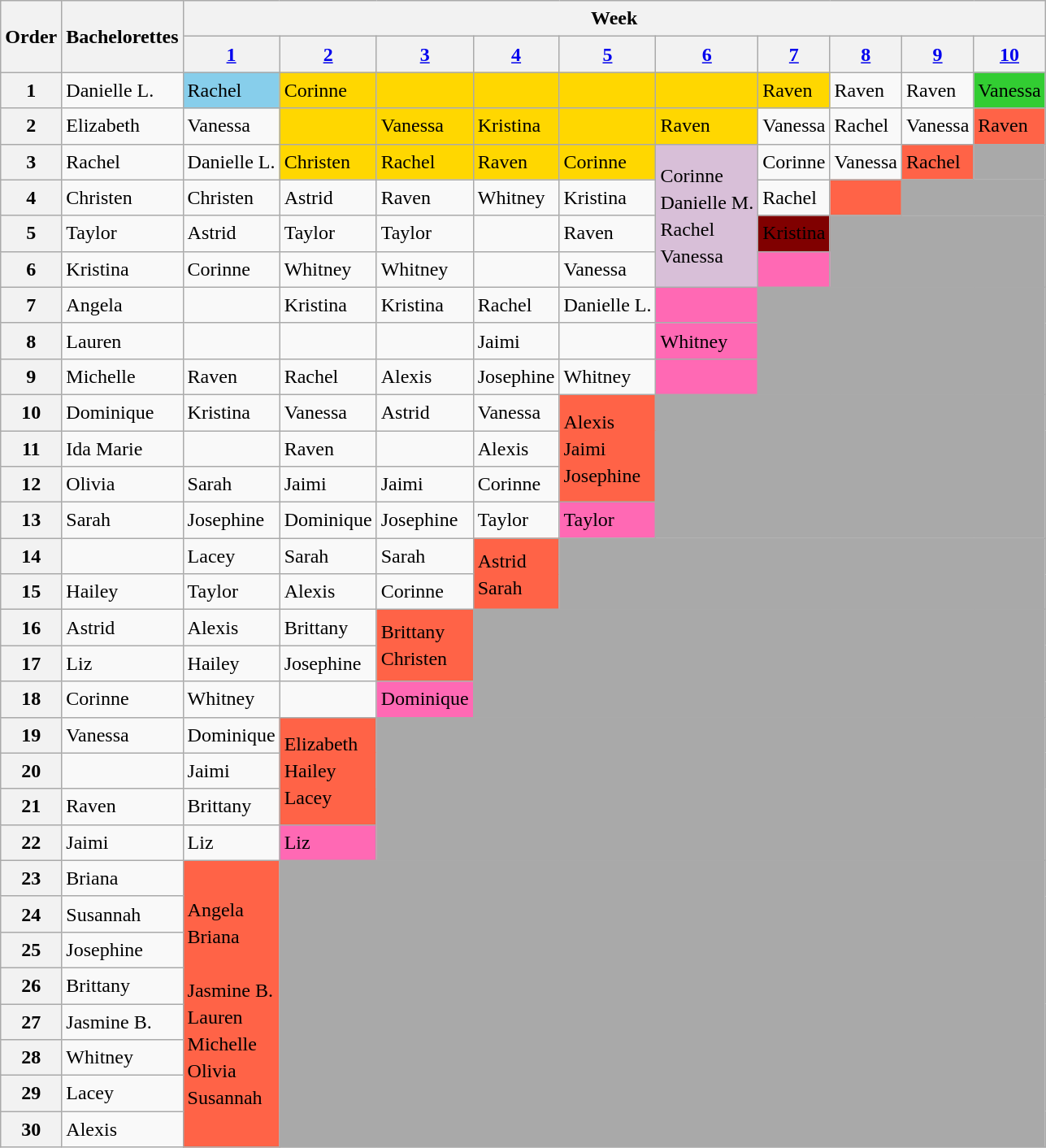<table class="wikitable" style="line-height:22px" style="text-align:center" font-size:95%;>
<tr>
<th rowspan="2">Order</th>
<th rowspan="2">Bachelorettes</th>
<th colspan="10">Week</th>
</tr>
<tr>
<th><a href='#'>1</a></th>
<th><a href='#'>2</a></th>
<th><a href='#'>3</a></th>
<th><a href='#'>4</a></th>
<th><a href='#'>5</a></th>
<th><a href='#'>6</a></th>
<th><a href='#'>7</a></th>
<th><a href='#'>8</a></th>
<th><a href='#'>9</a></th>
<th><a href='#'>10</a></th>
</tr>
<tr>
<th>1</th>
<td>Danielle L.</td>
<td bgcolor="skyblue">Rachel</td>
<td bgcolor="gold">Corinne</td>
<td bgcolor="gold"></td>
<td bgcolor="gold"></td>
<td bgcolor="gold"></td>
<td bgcolor="gold"></td>
<td bgcolor= "gold">Raven</td>
<td>Raven</td>
<td>Raven</td>
<td bgcolor="limegreen">Vanessa</td>
</tr>
<tr>
<th>2</th>
<td>Elizabeth</td>
<td>Vanessa</td>
<td bgcolor="gold"></td>
<td bgcolor="gold">Vanessa</td>
<td bgcolor="gold">Kristina</td>
<td bgcolor="gold"></td>
<td bgcolor="gold">Raven</td>
<td>Vanessa</td>
<td>Rachel</td>
<td>Vanessa</td>
<td bgcolor="tomato">Raven</td>
</tr>
<tr>
<th>3</th>
<td>Rachel</td>
<td>Danielle L.</td>
<td bgcolor="gold">Christen</td>
<td bgcolor="gold">Rachel</td>
<td bgcolor="gold">Raven</td>
<td bgcolor="gold">Corinne</td>
<td rowspan="4" bgcolor="thistle">Corinne<br>Danielle M.<br>Rachel<br>Vanessa</td>
<td>Corinne</td>
<td>Vanessa</td>
<td bgcolor="tomato">Rachel</td>
<td bgcolor="darkgray" colspan="1" rowspan="1"></td>
</tr>
<tr>
<th>4</th>
<td>Christen</td>
<td>Christen</td>
<td>Astrid</td>
<td>Raven</td>
<td>Whitney</td>
<td>Kristina</td>
<td>Rachel</td>
<td bgcolor="tomato"></td>
<td bgcolor="darkgray" colspan="2" rowspan="1"></td>
</tr>
<tr>
<th>5</th>
<td>Taylor</td>
<td>Astrid</td>
<td>Taylor</td>
<td>Taylor</td>
<td></td>
<td>Raven</td>
<td bgcolor="maroon"><span>Kristina</span></td>
<td bgcolor="darkgray" colspan="3" rowspan="2"></td>
</tr>
<tr>
<th>6</th>
<td>Kristina</td>
<td>Corinne</td>
<td>Whitney</td>
<td>Whitney</td>
<td></td>
<td>Vanessa</td>
<td bgcolor="hotpink"></td>
</tr>
<tr>
<th>7</th>
<td>Angela</td>
<td></td>
<td>Kristina</td>
<td>Kristina</td>
<td>Rachel</td>
<td>Danielle L.</td>
<td bgcolor="hotpink"></td>
<td bgcolor="darkgray" colspan="7" rowspan="3"></td>
</tr>
<tr>
<th>8</th>
<td>Lauren</td>
<td></td>
<td></td>
<td></td>
<td>Jaimi</td>
<td></td>
<td bgcolor="hotpink">Whitney</td>
</tr>
<tr>
<th>9</th>
<td>Michelle</td>
<td>Raven</td>
<td>Rachel</td>
<td>Alexis</td>
<td>Josephine</td>
<td>Whitney</td>
<td bgcolor="hotpink"></td>
</tr>
<tr>
<th>10</th>
<td>Dominique</td>
<td>Kristina</td>
<td>Vanessa</td>
<td>Astrid</td>
<td>Vanessa</td>
<td bgcolor="tomato" rowspan="3">Alexis<br>Jaimi<br>Josephine</td>
<td bgcolor="darkgray" colspan="7" rowspan="4"></td>
</tr>
<tr>
<th>11</th>
<td>Ida Marie</td>
<td></td>
<td>Raven</td>
<td></td>
<td>Alexis</td>
</tr>
<tr>
<th>12</th>
<td>Olivia</td>
<td>Sarah</td>
<td>Jaimi</td>
<td>Jaimi</td>
<td>Corinne</td>
</tr>
<tr>
<th>13</th>
<td>Sarah</td>
<td>Josephine</td>
<td>Dominique</td>
<td>Josephine</td>
<td>Taylor</td>
<td bgcolor="hotpink">Taylor</td>
</tr>
<tr>
<th>14</th>
<td></td>
<td>Lacey</td>
<td>Sarah</td>
<td>Sarah</td>
<td bgcolor="tomato" rowspan="2">Astrid<br>Sarah</td>
<td bgcolor="darkgray" colspan="7" rowspan="2"></td>
</tr>
<tr>
<th>15</th>
<td>Hailey</td>
<td>Taylor</td>
<td>Alexis</td>
<td>Corinne</td>
</tr>
<tr>
<th>16</th>
<td>Astrid</td>
<td>Alexis</td>
<td>Brittany</td>
<td bgcolor="tomato" rowspan="2">Brittany<br>Christen</td>
<td bgcolor="darkgray" colspan="8" rowspan="3"></td>
</tr>
<tr>
<th>17</th>
<td>Liz</td>
<td>Hailey</td>
<td>Josephine</td>
</tr>
<tr>
<th>18</th>
<td>Corinne</td>
<td>Whitney</td>
<td></td>
<td bgcolor="hotpink">Dominique</td>
</tr>
<tr>
<th>19</th>
<td>Vanessa</td>
<td>Dominique</td>
<td bgcolor="tomato" rowspan="3">Elizabeth<br>Hailey<br>Lacey</td>
<td bgcolor="darkgray" colspan="9" rowspan="4"></td>
</tr>
<tr>
<th>20</th>
<td></td>
<td>Jaimi</td>
</tr>
<tr>
<th>21</th>
<td>Raven</td>
<td>Brittany</td>
</tr>
<tr>
<th>22</th>
<td>Jaimi</td>
<td>Liz</td>
<td bgcolor="hotpink">Liz</td>
</tr>
<tr>
<th>23</th>
<td>Briana</td>
<td rowspan="9" bgcolor="tomato" Angela>Angela<br>Briana<br><br>Jasmine B.<br>Lauren<br>Michelle<br>Olivia<br>Susannah</td>
<td bgcolor="darkgray" colspan="10" rowspan="8"></td>
</tr>
<tr>
<th>24</th>
<td>Susannah</td>
</tr>
<tr>
<th>25</th>
<td>Josephine</td>
</tr>
<tr>
<th>26</th>
<td>Brittany</td>
</tr>
<tr>
<th>27</th>
<td>Jasmine B.</td>
</tr>
<tr>
<th>28</th>
<td>Whitney</td>
</tr>
<tr>
<th>29</th>
<td>Lacey</td>
</tr>
<tr>
<th>30</th>
<td>Alexis</td>
</tr>
</table>
